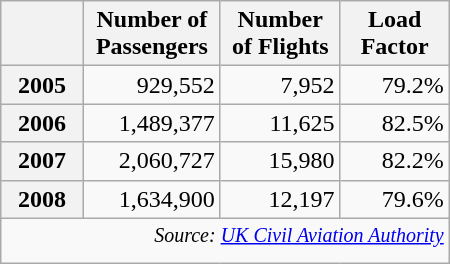<table class="wikitable"  style="text-align:right; width:300px; margin:auto;">
<tr>
<th style="width:75px"></th>
<th style="width:100px">Number of Passengers</th>
<th style="width:100px">Number of Flights</th>
<th style="width:100px">Load Factor</th>
</tr>
<tr>
<th>2005</th>
<td>929,552</td>
<td>7,952</td>
<td>79.2%</td>
</tr>
<tr>
<th>2006</th>
<td>1,489,377</td>
<td>11,625</td>
<td>82.5%</td>
</tr>
<tr>
<th>2007</th>
<td>2,060,727</td>
<td>15,980</td>
<td>82.2%</td>
</tr>
<tr>
<th>2008</th>
<td>1,634,900</td>
<td>12,197</td>
<td>79.6%</td>
</tr>
<tr>
<td colspan="5" style="text-align:right;"><sup><em>Source: <a href='#'>UK Civil Aviation Authority</a></em> </sup></td>
</tr>
</table>
